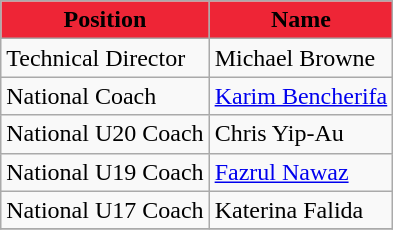<table class="wikitable">
<tr>
<th style="background-color:#EE2536;"><span>Position</span></th>
<th style="background-color:#EE2536;"><span>Name</span></th>
</tr>
<tr>
<td>Technical Director</td>
<td> Michael Browne</td>
</tr>
<tr>
<td>National Coach</td>
<td> <a href='#'>Karim Bencherifa</a></td>
</tr>
<tr>
<td>National U20 Coach</td>
<td> Chris Yip-Au</td>
</tr>
<tr>
<td>National U19 Coach</td>
<td> <a href='#'>Fazrul Nawaz</a></td>
</tr>
<tr>
<td>National U17 Coach</td>
<td> Katerina Falida</td>
</tr>
<tr>
</tr>
</table>
